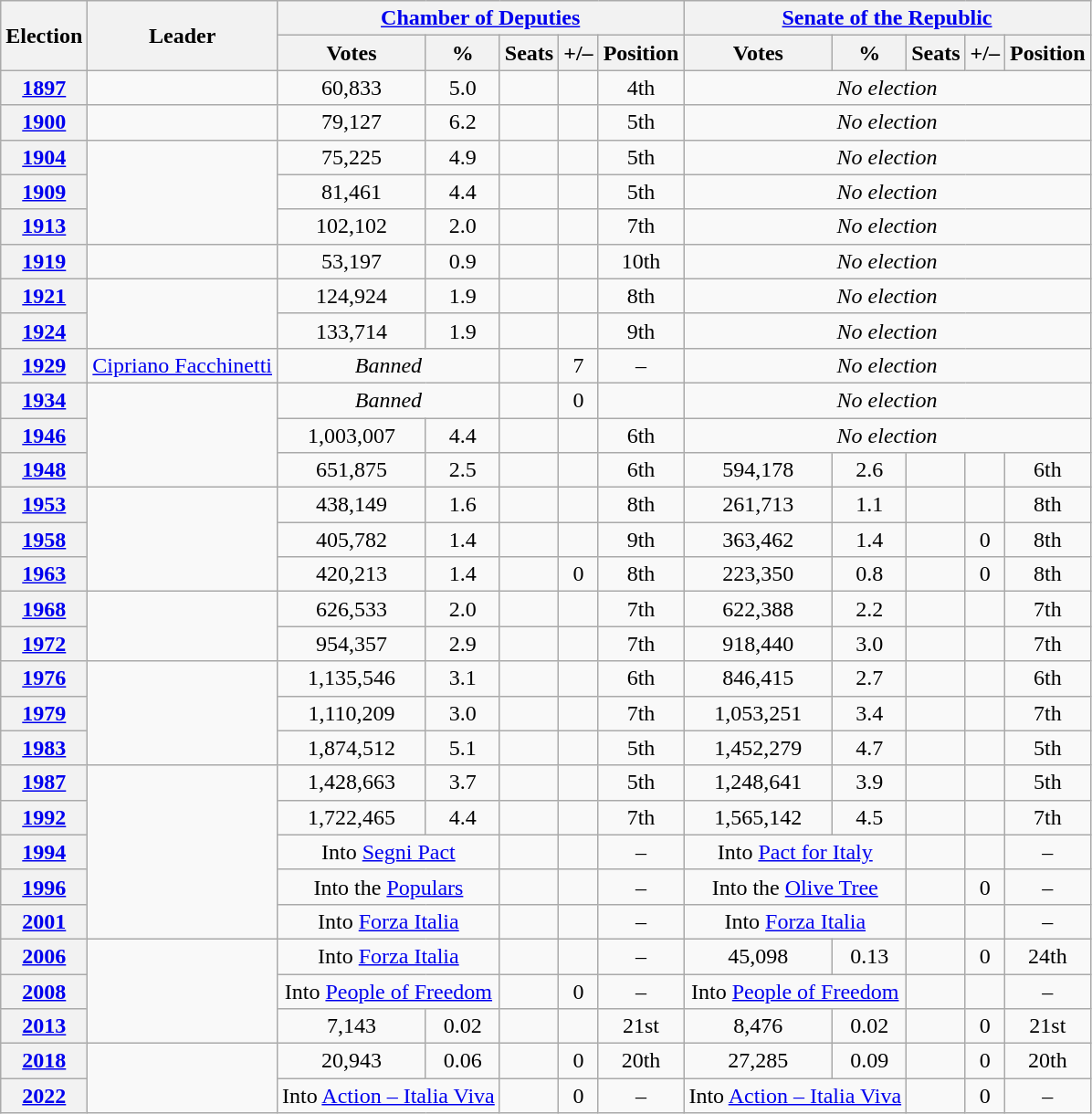<table class="wikitable" style="text-align:center">
<tr>
<th rowspan="2">Election</th>
<th rowspan="2">Leader</th>
<th colspan="5"><a href='#'>Chamber of Deputies</a></th>
<th colspan="5"><a href='#'>Senate of the Republic</a></th>
</tr>
<tr>
<th>Votes</th>
<th>%</th>
<th>Seats</th>
<th>+/–</th>
<th>Position</th>
<th>Votes</th>
<th>%</th>
<th>Seats</th>
<th>+/–</th>
<th>Position</th>
</tr>
<tr>
<th><a href='#'>1897</a></th>
<td></td>
<td>60,833</td>
<td>5.0</td>
<td></td>
<td></td>
<td>4th</td>
<td colspan=5><em>No election</em></td>
</tr>
<tr>
<th><a href='#'>1900</a></th>
<td></td>
<td>79,127</td>
<td>6.2</td>
<td></td>
<td></td>
<td> 5th</td>
<td colspan=5><em>No election</em></td>
</tr>
<tr>
<th><a href='#'>1904</a></th>
<td rowspan=3></td>
<td>75,225</td>
<td>4.9</td>
<td></td>
<td></td>
<td> 5th</td>
<td colspan=5><em>No election</em></td>
</tr>
<tr>
<th><a href='#'>1909</a></th>
<td>81,461</td>
<td>4.4</td>
<td></td>
<td></td>
<td> 5th</td>
<td colspan=5><em>No election</em></td>
</tr>
<tr>
<th><a href='#'>1913</a></th>
<td>102,102</td>
<td>2.0</td>
<td></td>
<td></td>
<td> 7th</td>
<td colspan=5><em>No election</em></td>
</tr>
<tr>
<th><a href='#'>1919</a></th>
<td></td>
<td>53,197</td>
<td>0.9</td>
<td></td>
<td></td>
<td> 10th</td>
<td colspan=5><em>No election</em></td>
</tr>
<tr>
<th><a href='#'>1921</a></th>
<td rowspan=2></td>
<td>124,924</td>
<td>1.9</td>
<td></td>
<td></td>
<td> 8th</td>
<td colspan=5><em>No election</em></td>
</tr>
<tr>
<th><a href='#'>1924</a></th>
<td>133,714</td>
<td>1.9</td>
<td></td>
<td></td>
<td> 9th</td>
<td colspan=5><em>No election</em></td>
</tr>
<tr>
<th><a href='#'>1929</a></th>
<td><a href='#'>Cipriano Facchinetti</a></td>
<td colspan=2><em>Banned</em></td>
<td></td>
<td> 7</td>
<td>–</td>
<td colspan=5><em>No election</em></td>
</tr>
<tr>
<th><a href='#'>1934</a></th>
<td rowspan=3></td>
<td colspan=2><em>Banned</em></td>
<td></td>
<td> 0</td>
<td></td>
<td colspan=5><em>No election</em></td>
</tr>
<tr>
<th><a href='#'>1946</a></th>
<td>1,003,007</td>
<td>4.4</td>
<td></td>
<td></td>
<td> 6th</td>
<td colspan=5><em>No election</em></td>
</tr>
<tr>
<th><a href='#'>1948</a></th>
<td>651,875</td>
<td>2.5</td>
<td></td>
<td></td>
<td> 6th</td>
<td>594,178</td>
<td>2.6</td>
<td></td>
<td></td>
<td> 6th</td>
</tr>
<tr>
<th><a href='#'>1953</a></th>
<td rowspan=3></td>
<td>438,149</td>
<td>1.6</td>
<td></td>
<td></td>
<td> 8th</td>
<td>261,713</td>
<td>1.1</td>
<td></td>
<td></td>
<td> 8th</td>
</tr>
<tr>
<th><a href='#'>1958</a></th>
<td>405,782</td>
<td>1.4</td>
<td></td>
<td></td>
<td> 9th</td>
<td>363,462</td>
<td>1.4</td>
<td></td>
<td> 0</td>
<td> 8th</td>
</tr>
<tr>
<th><a href='#'>1963</a></th>
<td>420,213</td>
<td>1.4</td>
<td></td>
<td> 0</td>
<td> 8th</td>
<td>223,350</td>
<td>0.8</td>
<td></td>
<td> 0</td>
<td> 8th</td>
</tr>
<tr>
<th><a href='#'>1968</a></th>
<td rowspan=2></td>
<td>626,533</td>
<td>2.0</td>
<td></td>
<td></td>
<td> 7th</td>
<td>622,388</td>
<td>2.2</td>
<td></td>
<td></td>
<td> 7th</td>
</tr>
<tr>
<th><a href='#'>1972</a></th>
<td>954,357</td>
<td>2.9</td>
<td></td>
<td></td>
<td> 7th</td>
<td>918,440</td>
<td>3.0</td>
<td></td>
<td></td>
<td> 7th</td>
</tr>
<tr>
<th><a href='#'>1976</a></th>
<td rowspan=3></td>
<td>1,135,546</td>
<td>3.1</td>
<td></td>
<td></td>
<td> 6th</td>
<td>846,415</td>
<td>2.7</td>
<td></td>
<td></td>
<td> 6th</td>
</tr>
<tr>
<th><a href='#'>1979</a></th>
<td>1,110,209</td>
<td>3.0</td>
<td></td>
<td></td>
<td> 7th</td>
<td>1,053,251</td>
<td>3.4</td>
<td></td>
<td></td>
<td> 7th</td>
</tr>
<tr>
<th><a href='#'>1983</a></th>
<td>1,874,512</td>
<td>5.1</td>
<td></td>
<td></td>
<td> 5th</td>
<td>1,452,279</td>
<td>4.7</td>
<td></td>
<td></td>
<td> 5th</td>
</tr>
<tr>
<th><a href='#'>1987</a></th>
<td rowspan=5></td>
<td>1,428,663</td>
<td>3.7</td>
<td></td>
<td></td>
<td> 5th</td>
<td>1,248,641</td>
<td>3.9</td>
<td></td>
<td></td>
<td> 5th</td>
</tr>
<tr>
<th><a href='#'>1992</a></th>
<td>1,722,465</td>
<td>4.4</td>
<td></td>
<td></td>
<td> 7th</td>
<td>1,565,142</td>
<td>4.5</td>
<td></td>
<td></td>
<td> 7th</td>
</tr>
<tr>
<th><a href='#'>1994</a></th>
<td colspan=2>Into <a href='#'>Segni Pact</a></td>
<td></td>
<td></td>
<td>–</td>
<td colspan=2>Into <a href='#'>Pact for Italy</a></td>
<td></td>
<td></td>
<td>–</td>
</tr>
<tr>
<th><a href='#'>1996</a></th>
<td colspan=2>Into the <a href='#'>Populars</a></td>
<td></td>
<td></td>
<td>–</td>
<td colspan=2>Into the <a href='#'>Olive Tree</a></td>
<td></td>
<td> 0</td>
<td>–</td>
</tr>
<tr>
<th><a href='#'>2001</a></th>
<td colspan=2>Into <a href='#'>Forza Italia</a></td>
<td></td>
<td></td>
<td>–</td>
<td colspan=2>Into <a href='#'>Forza Italia</a></td>
<td></td>
<td></td>
<td>–</td>
</tr>
<tr>
<th><a href='#'>2006</a></th>
<td rowspan=3></td>
<td colspan=2>Into <a href='#'>Forza Italia</a></td>
<td></td>
<td></td>
<td>–</td>
<td>45,098</td>
<td>0.13</td>
<td></td>
<td> 0</td>
<td> 24th</td>
</tr>
<tr>
<th><a href='#'>2008</a></th>
<td colspan=2>Into <a href='#'>People of Freedom</a></td>
<td></td>
<td> 0</td>
<td>–</td>
<td colspan=2>Into <a href='#'>People of Freedom</a></td>
<td></td>
<td></td>
<td>–</td>
</tr>
<tr>
<th><a href='#'>2013</a></th>
<td>7,143</td>
<td>0.02</td>
<td></td>
<td></td>
<td> 21st</td>
<td>8,476</td>
<td>0.02</td>
<td></td>
<td> 0</td>
<td> 21st</td>
</tr>
<tr>
<th><a href='#'>2018</a></th>
<td rowspan=2></td>
<td>20,943</td>
<td>0.06</td>
<td></td>
<td> 0</td>
<td> 20th</td>
<td>27,285</td>
<td>0.09</td>
<td></td>
<td> 0</td>
<td> 20th</td>
</tr>
<tr>
<th><a href='#'>2022</a></th>
<td colspan=2>Into <a href='#'>Action – Italia Viva</a></td>
<td></td>
<td> 0</td>
<td>–</td>
<td colspan=2>Into <a href='#'>Action – Italia Viva</a></td>
<td></td>
<td> 0</td>
<td>–</td>
</tr>
</table>
